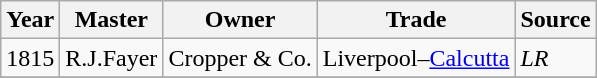<table class=" wikitable">
<tr>
<th>Year</th>
<th>Master</th>
<th>Owner</th>
<th>Trade</th>
<th>Source</th>
</tr>
<tr>
<td>1815</td>
<td>R.J.Fayer</td>
<td>Cropper & Co.</td>
<td>Liverpool–<a href='#'>Calcutta</a></td>
<td><em>LR</em></td>
</tr>
<tr>
</tr>
</table>
